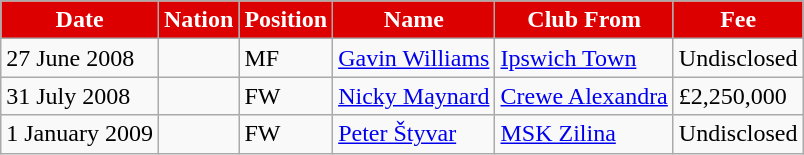<table class="wikitable">
<tr>
<th style = background:#DD0000;color:#ffffff>Date</th>
<th style = background:#DD0000;color:#ffffff>Nation</th>
<th style = background:#DD0000;color:#ffffff>Position</th>
<th style = background:#DD0000;color:#ffffff>Name</th>
<th style = background:#DD0000;color:#ffffff>Club From</th>
<th style = background:#DD0000;color:#ffffff>Fee</th>
</tr>
<tr>
<td>27 June 2008</td>
<td></td>
<td>MF</td>
<td><a href='#'>Gavin Williams</a></td>
<td><a href='#'>Ipswich Town</a></td>
<td>Undisclosed</td>
</tr>
<tr>
<td>31 July 2008</td>
<td></td>
<td>FW</td>
<td><a href='#'>Nicky Maynard</a></td>
<td><a href='#'>Crewe Alexandra</a></td>
<td>£2,250,000</td>
</tr>
<tr>
<td>1 January 2009</td>
<td></td>
<td>FW</td>
<td><a href='#'>Peter Štyvar</a></td>
<td><a href='#'>MSK Zilina</a></td>
<td>Undisclosed</td>
</tr>
</table>
